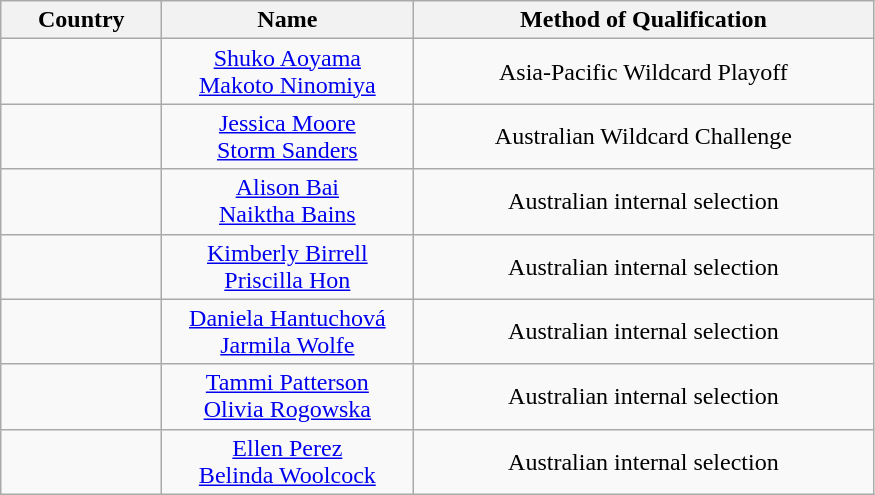<table class="wikitable" style="text-align: center;">
<tr>
<th style="width:100px;">Country</th>
<th width=160>Name</th>
<th width=300>Method of Qualification</th>
</tr>
<tr>
<td> <br> </td>
<td><a href='#'>Shuko Aoyama</a> <br> <a href='#'>Makoto Ninomiya</a></td>
<td>Asia-Pacific Wildcard Playoff</td>
</tr>
<tr>
<td> <br> </td>
<td><a href='#'>Jessica Moore</a> <br> <a href='#'>Storm Sanders</a></td>
<td>Australian Wildcard Challenge</td>
</tr>
<tr>
<td> <br> </td>
<td><a href='#'>Alison Bai</a> <br> <a href='#'>Naiktha Bains</a></td>
<td>Australian internal selection</td>
</tr>
<tr>
<td> <br> </td>
<td><a href='#'>Kimberly Birrell</a> <br> <a href='#'>Priscilla Hon</a></td>
<td>Australian internal selection</td>
</tr>
<tr>
<td> <br> </td>
<td><a href='#'>Daniela Hantuchová</a> <br> <a href='#'>Jarmila Wolfe</a></td>
<td>Australian internal selection</td>
</tr>
<tr>
<td> <br> </td>
<td><a href='#'>Tammi Patterson</a> <br> <a href='#'>Olivia Rogowska</a></td>
<td>Australian internal selection</td>
</tr>
<tr>
<td> <br> </td>
<td><a href='#'>Ellen Perez</a> <br> <a href='#'>Belinda Woolcock</a></td>
<td>Australian internal selection</td>
</tr>
</table>
